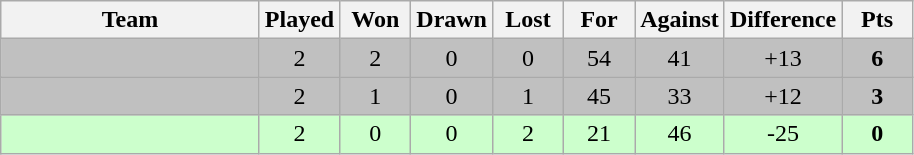<table class="wikitable">
<tr>
<th width=165>Team</th>
<th width=40>Played</th>
<th width=40>Won</th>
<th width=40>Drawn</th>
<th width=40>Lost</th>
<th width=40>For</th>
<th width=40>Against</th>
<th width=40>Difference</th>
<th width=40>Pts</th>
</tr>
<tr bgcolor=#cococo align=center>
<td align=left></td>
<td>2</td>
<td>2</td>
<td>0</td>
<td>0</td>
<td>54</td>
<td>41</td>
<td>+13</td>
<td><strong>6</strong></td>
</tr>
<tr bgcolor=#cococo align=center>
<td align=left></td>
<td>2</td>
<td>1</td>
<td>0</td>
<td>1</td>
<td>45</td>
<td>33</td>
<td>+12</td>
<td><strong>3</strong></td>
</tr>
<tr bgcolor=#ccffcc align=center>
<td align=left></td>
<td>2</td>
<td>0</td>
<td>0</td>
<td>2</td>
<td>21</td>
<td>46</td>
<td>-25</td>
<td><strong>0</strong></td>
</tr>
</table>
